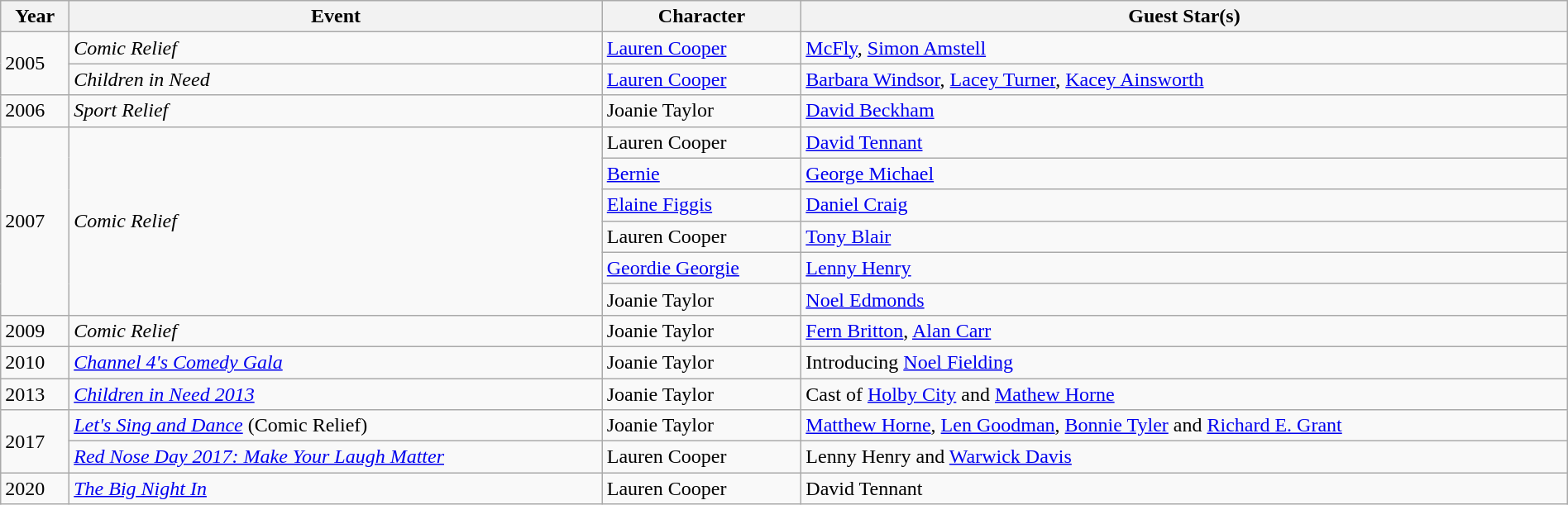<table class="wikitable"  style="width:100%; margin-right:0;">
<tr>
<th>Year</th>
<th>Event</th>
<th>Character</th>
<th>Guest Star(s)</th>
</tr>
<tr>
<td rowspan="2">2005</td>
<td><em>Comic Relief</em></td>
<td><a href='#'>Lauren Cooper</a></td>
<td><a href='#'>McFly</a>, <a href='#'>Simon Amstell</a></td>
</tr>
<tr>
<td><em>Children in Need</em></td>
<td><a href='#'>Lauren Cooper</a></td>
<td><a href='#'>Barbara Windsor</a>, <a href='#'>Lacey Turner</a>, <a href='#'>Kacey Ainsworth</a></td>
</tr>
<tr>
<td>2006</td>
<td><em>Sport Relief</em></td>
<td>Joanie Taylor</td>
<td><a href='#'>David Beckham</a></td>
</tr>
<tr>
<td rowspan="6">2007</td>
<td rowspan="6"><em>Comic Relief</em></td>
<td>Lauren Cooper</td>
<td><a href='#'>David Tennant</a></td>
</tr>
<tr>
<td><a href='#'>Bernie</a></td>
<td><a href='#'>George Michael</a></td>
</tr>
<tr>
<td><a href='#'>Elaine Figgis</a></td>
<td><a href='#'>Daniel Craig</a></td>
</tr>
<tr>
<td>Lauren Cooper</td>
<td><a href='#'>Tony Blair</a></td>
</tr>
<tr>
<td><a href='#'>Geordie Georgie</a></td>
<td><a href='#'>Lenny Henry</a></td>
</tr>
<tr>
<td>Joanie Taylor</td>
<td><a href='#'>Noel Edmonds</a></td>
</tr>
<tr>
<td>2009</td>
<td><em>Comic Relief</em></td>
<td>Joanie Taylor</td>
<td><a href='#'>Fern Britton</a>, <a href='#'>Alan Carr</a></td>
</tr>
<tr>
<td>2010</td>
<td><em><a href='#'>Channel 4's Comedy Gala</a></em></td>
<td>Joanie Taylor</td>
<td>Introducing <a href='#'>Noel Fielding</a></td>
</tr>
<tr>
<td>2013</td>
<td><em><a href='#'>Children in Need 2013</a></em></td>
<td>Joanie Taylor</td>
<td>Cast of <a href='#'>Holby City</a> and <a href='#'>Mathew Horne</a></td>
</tr>
<tr>
<td rowspan="2">2017</td>
<td><em><a href='#'>Let's Sing and Dance</a></em> (Comic Relief)</td>
<td>Joanie Taylor</td>
<td><a href='#'>Matthew Horne</a>, <a href='#'>Len Goodman</a>, <a href='#'>Bonnie Tyler</a> and <a href='#'>Richard E. Grant</a></td>
</tr>
<tr>
<td><em><a href='#'>Red Nose Day 2017: Make Your Laugh Matter</a></em></td>
<td>Lauren Cooper</td>
<td>Lenny Henry and <a href='#'>Warwick Davis</a></td>
</tr>
<tr>
<td>2020</td>
<td><em><a href='#'>The Big Night In</a></em></td>
<td>Lauren Cooper</td>
<td>David Tennant</td>
</tr>
</table>
